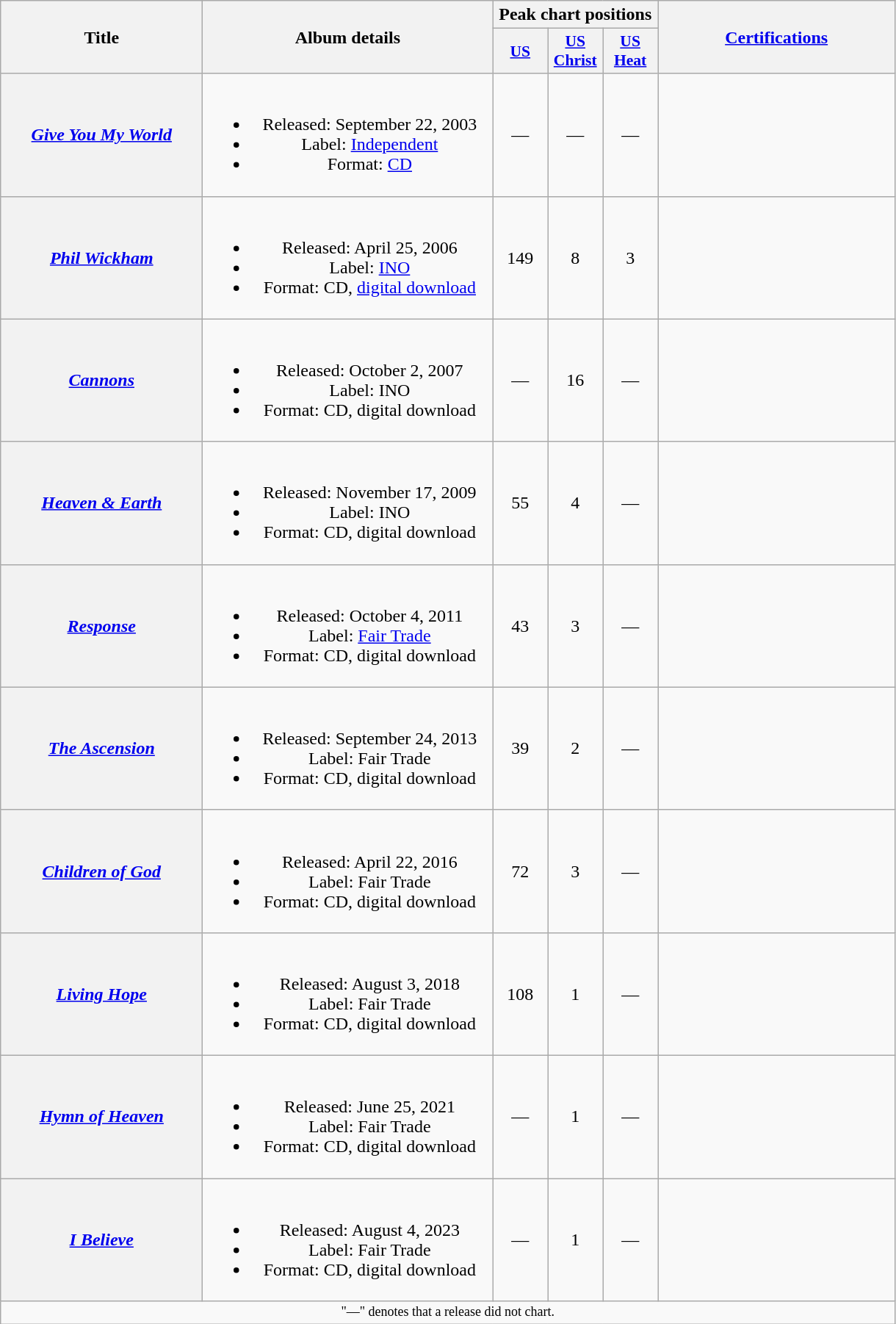<table class="wikitable plainrowheaders" style="text-align:center;">
<tr>
<th scope="col" rowspan="2" style="width:11em;">Title</th>
<th scope="col" rowspan="2" style="width:16em;">Album details</th>
<th scope="col" colspan="3">Peak chart positions</th>
<th scope="col" rowspan="2" style="width:13em;"><a href='#'>Certifications</a></th>
</tr>
<tr>
<th style="width:3em; font-size:90%"><a href='#'>US</a><br></th>
<th style="width:3em; font-size:90%"><a href='#'>US<br>Christ</a><br></th>
<th style="width:3em; font-size:90%"><a href='#'>US<br>Heat</a><br></th>
</tr>
<tr>
<th scope="row"><em><a href='#'>Give You My World</a></em></th>
<td><br><ul><li>Released: September 22, 2003</li><li>Label: <a href='#'>Independent</a></li><li>Format: <a href='#'>CD</a></li></ul></td>
<td>—</td>
<td>—</td>
<td>—</td>
<td></td>
</tr>
<tr>
<th scope="row"><em><a href='#'>Phil Wickham</a></em></th>
<td><br><ul><li>Released: April 25, 2006</li><li>Label: <a href='#'>INO</a></li><li>Format: CD, <a href='#'>digital download</a></li></ul></td>
<td>149</td>
<td>8</td>
<td>3</td>
<td></td>
</tr>
<tr>
<th scope="row"><em><a href='#'>Cannons</a></em></th>
<td><br><ul><li>Released: October 2, 2007</li><li>Label: INO</li><li>Format: CD, digital download</li></ul></td>
<td>—</td>
<td>16</td>
<td>—</td>
<td></td>
</tr>
<tr>
<th scope="row"><em><a href='#'>Heaven & Earth</a></em></th>
<td><br><ul><li>Released: November 17, 2009</li><li>Label: INO</li><li>Format: CD, digital download</li></ul></td>
<td>55</td>
<td>4</td>
<td>—</td>
<td></td>
</tr>
<tr>
<th scope="row"><em><a href='#'>Response</a></em></th>
<td><br><ul><li>Released: October 4, 2011</li><li>Label: <a href='#'>Fair Trade</a></li><li>Format: CD, digital download</li></ul></td>
<td>43</td>
<td>3</td>
<td>—</td>
<td></td>
</tr>
<tr>
<th scope="row"><em><a href='#'>The Ascension</a></em></th>
<td><br><ul><li>Released: September 24, 2013</li><li>Label: Fair Trade</li><li>Format: CD, digital download</li></ul></td>
<td>39</td>
<td>2</td>
<td>—</td>
<td></td>
</tr>
<tr>
<th scope="row"><em><a href='#'>Children of God</a></em></th>
<td><br><ul><li>Released: April 22, 2016</li><li>Label: Fair Trade</li><li>Format: CD, digital download</li></ul></td>
<td>72</td>
<td>3</td>
<td>—</td>
<td></td>
</tr>
<tr>
<th scope="row"><em><a href='#'>Living Hope</a></em></th>
<td><br><ul><li>Released: August 3, 2018</li><li>Label: Fair Trade</li><li>Format: CD, digital download</li></ul></td>
<td>108</td>
<td>1</td>
<td>—</td>
<td></td>
</tr>
<tr>
<th scope="row"><em><a href='#'>Hymn of Heaven</a></em></th>
<td><br><ul><li>Released: June 25, 2021</li><li>Label: Fair Trade</li><li>Format: CD, digital download</li></ul></td>
<td>—</td>
<td>1</td>
<td>—</td>
<td></td>
</tr>
<tr>
<th scope="row"><em><a href='#'>I Believe</a></em></th>
<td><br><ul><li>Released: August 4, 2023</li><li>Label: Fair Trade</li><li>Format: CD, digital download</li></ul></td>
<td>—</td>
<td>1</td>
<td>—</td>
<td></td>
</tr>
<tr>
<td colspan="6" style="font-size:9pt">"—" denotes that a release did not chart.</td>
</tr>
</table>
